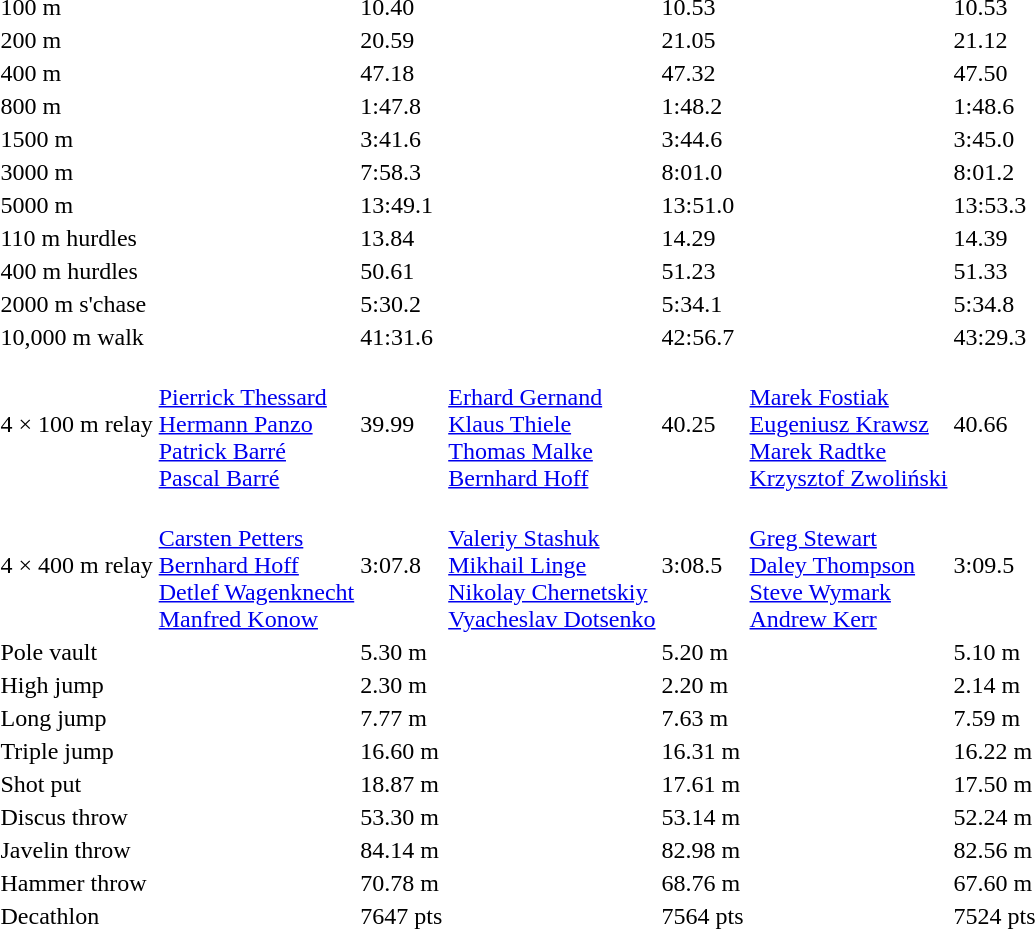<table>
<tr>
<td>100 m</td>
<td></td>
<td>10.40</td>
<td></td>
<td>10.53</td>
<td></td>
<td>10.53</td>
</tr>
<tr>
<td>200 m</td>
<td></td>
<td>20.59</td>
<td></td>
<td>21.05</td>
<td></td>
<td>21.12</td>
</tr>
<tr>
<td>400 m</td>
<td></td>
<td>47.18</td>
<td></td>
<td>47.32</td>
<td></td>
<td>47.50</td>
</tr>
<tr>
<td>800 m</td>
<td></td>
<td>1:47.8</td>
<td></td>
<td>1:48.2</td>
<td></td>
<td>1:48.6</td>
</tr>
<tr>
<td>1500 m</td>
<td></td>
<td>3:41.6</td>
<td></td>
<td>3:44.6</td>
<td></td>
<td>3:45.0</td>
</tr>
<tr>
<td>3000 m</td>
<td></td>
<td>7:58.3</td>
<td></td>
<td>8:01.0</td>
<td></td>
<td>8:01.2</td>
</tr>
<tr>
<td>5000 m</td>
<td></td>
<td>13:49.1</td>
<td></td>
<td>13:51.0</td>
<td></td>
<td>13:53.3</td>
</tr>
<tr>
<td>110 m hurdles</td>
<td></td>
<td>13.84</td>
<td></td>
<td>14.29</td>
<td></td>
<td>14.39</td>
</tr>
<tr>
<td>400 m hurdles</td>
<td></td>
<td>50.61</td>
<td></td>
<td>51.23</td>
<td></td>
<td>51.33</td>
</tr>
<tr>
<td>2000 m s'chase</td>
<td></td>
<td>5:30.2</td>
<td></td>
<td>5:34.1</td>
<td></td>
<td>5:34.8</td>
</tr>
<tr>
<td>10,000 m walk</td>
<td></td>
<td>41:31.6</td>
<td></td>
<td>42:56.7</td>
<td></td>
<td>43:29.3</td>
</tr>
<tr>
<td>4 × 100 m relay</td>
<td><br><a href='#'>Pierrick Thessard</a><br><a href='#'>Hermann Panzo</a><br><a href='#'>Patrick Barré</a><br><a href='#'>Pascal Barré</a></td>
<td>39.99</td>
<td><br><a href='#'>Erhard Gernand</a><br><a href='#'>Klaus Thiele</a><br><a href='#'>Thomas Malke</a><br><a href='#'>Bernhard Hoff</a></td>
<td>40.25</td>
<td><br><a href='#'>Marek Fostiak</a><br><a href='#'>Eugeniusz Krawsz</a><br><a href='#'>Marek Radtke</a><br><a href='#'>Krzysztof Zwoliński</a></td>
<td>40.66</td>
</tr>
<tr>
<td>4 × 400 m relay</td>
<td><br><a href='#'>Carsten Petters</a><br><a href='#'>Bernhard Hoff</a><br><a href='#'>Detlef Wagenknecht</a><br><a href='#'>Manfred Konow</a></td>
<td>3:07.8</td>
<td><br><a href='#'>Valeriy Stashuk</a><br><a href='#'>Mikhail Linge</a><br><a href='#'>Nikolay Chernetskiy</a><br><a href='#'>Vyacheslav Dotsenko</a></td>
<td>3:08.5</td>
<td><br><a href='#'>Greg Stewart</a><br><a href='#'>Daley Thompson</a><br><a href='#'>Steve Wymark</a><br><a href='#'>Andrew Kerr</a></td>
<td>3:09.5</td>
</tr>
<tr>
<td>Pole vault</td>
<td></td>
<td>5.30 m</td>
<td></td>
<td>5.20 m</td>
<td></td>
<td>5.10 m</td>
</tr>
<tr>
<td>High jump</td>
<td></td>
<td>2.30 m</td>
<td></td>
<td>2.20 m</td>
<td></td>
<td>2.14 m</td>
</tr>
<tr>
<td>Long jump</td>
<td></td>
<td>7.77 m</td>
<td></td>
<td>7.63 m</td>
<td></td>
<td>7.59 m</td>
</tr>
<tr>
<td>Triple jump</td>
<td></td>
<td>16.60 m</td>
<td></td>
<td>16.31 m</td>
<td></td>
<td>16.22 m</td>
</tr>
<tr>
<td>Shot put</td>
<td></td>
<td>18.87 m</td>
<td></td>
<td>17.61 m</td>
<td></td>
<td>17.50 m</td>
</tr>
<tr>
<td>Discus throw</td>
<td></td>
<td>53.30 m</td>
<td></td>
<td>53.14 m</td>
<td></td>
<td>52.24 m</td>
</tr>
<tr>
<td>Javelin throw</td>
<td></td>
<td>84.14 m</td>
<td></td>
<td>82.98 m</td>
<td></td>
<td>82.56 m</td>
</tr>
<tr>
<td>Hammer throw</td>
<td></td>
<td>70.78 m</td>
<td></td>
<td>68.76 m</td>
<td></td>
<td>67.60 m</td>
</tr>
<tr>
<td>Decathlon</td>
<td></td>
<td>7647 pts</td>
<td></td>
<td>7564 pts</td>
<td></td>
<td>7524 pts</td>
</tr>
</table>
